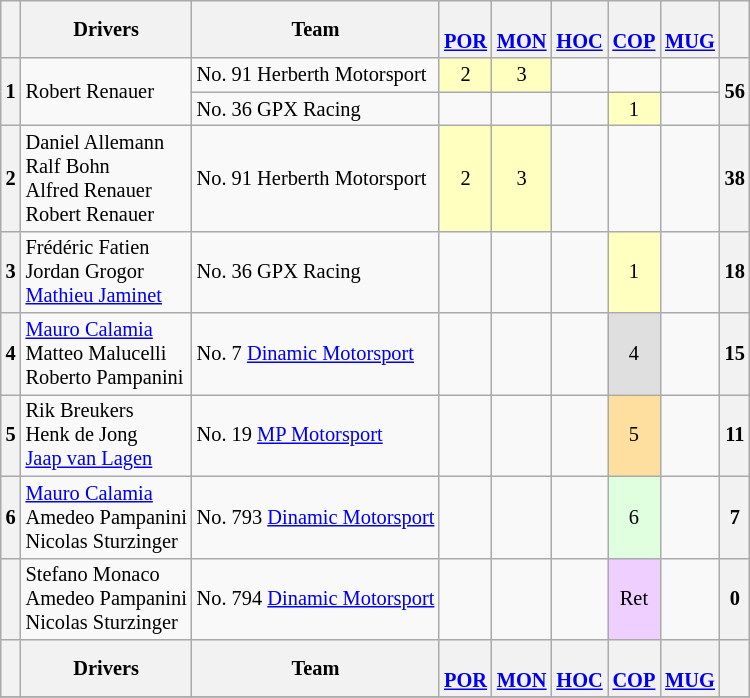<table align=left| class="wikitable" style="font-size: 85%; text-align: center">
<tr valign="top">
<th valign=middle></th>
<th valign=middle>Drivers</th>
<th valign=middle>Team</th>
<th><br><a href='#'>POR</a></th>
<th><br><a href='#'>MON</a></th>
<th><br><a href='#'>HOC</a></th>
<th><br><a href='#'>COP</a></th>
<th><br><a href='#'>MUG</a></th>
<th valign=middle>  </th>
</tr>
<tr>
<th rowspan=2>1</th>
<td rowspan=2 align=left> Robert Renauer</td>
<td align=left> No. 91 Herberth Motorsport</td>
<td style="background:#FFFFBF;">2</td>
<td style="background:#FFFFBF;">3</td>
<td></td>
<td></td>
<td></td>
<th rowspan=2>56</th>
</tr>
<tr>
<td align=left> No. 36 GPX Racing</td>
<td></td>
<td></td>
<td></td>
<td style="background:#FFFFBF;">1</td>
<td></td>
</tr>
<tr>
<th>2</th>
<td align=left> Daniel Allemann<br> Ralf Bohn<br> Alfred Renauer<br> Robert Renauer</td>
<td align=left> No. 91 Herberth Motorsport</td>
<td style="background:#FFFFBF;">2</td>
<td style="background:#FFFFBF;">3</td>
<td></td>
<td></td>
<td></td>
<th>38</th>
</tr>
<tr>
<th>3</th>
<td align=left> Frédéric Fatien<br> Jordan Grogor<br> <a href='#'>Mathieu Jaminet</a></td>
<td align=left> No. 36 GPX Racing</td>
<td></td>
<td></td>
<td></td>
<td style="background:#FFFFBF;">1</td>
<td></td>
<th>18</th>
</tr>
<tr>
<th>4</th>
<td align=left> <a href='#'>Mauro Calamia</a><br> Matteo Malucelli<br> Roberto Pampanini</td>
<td align=left> No. 7 <a href='#'>Dinamic Motorsport</a></td>
<td></td>
<td></td>
<td></td>
<td style="background:#DFDFDF;">4</td>
<td></td>
<th>15</th>
</tr>
<tr>
<th>5</th>
<td align=left> Rik Breukers<br> Henk de Jong<br> <a href='#'>Jaap van Lagen</a></td>
<td align=left> No. 19 <a href='#'>MP Motorsport</a></td>
<td></td>
<td></td>
<td></td>
<td style="background:#FFDF9F;">5</td>
<td></td>
<th>11</th>
</tr>
<tr>
<th>6</th>
<td align=left> <a href='#'>Mauro Calamia</a><br> Amedeo Pampanini<br> Nicolas Sturzinger</td>
<td align=left> No. 793 <a href='#'>Dinamic Motorsport</a></td>
<td></td>
<td></td>
<td></td>
<td style="background:#DFFFDF;">6</td>
<td></td>
<th>7</th>
</tr>
<tr>
<th></th>
<td align=left> Stefano Monaco<br> Amedeo Pampanini<br> Nicolas Sturzinger</td>
<td align=left> No. 794 <a href='#'>Dinamic Motorsport</a></td>
<td></td>
<td></td>
<td></td>
<td style="background:#EFCFFF;">Ret</td>
<td></td>
<th>0</th>
</tr>
<tr>
<th valign=middle></th>
<th valign=middle>Drivers</th>
<th valign=middle>Team</th>
<th><br><a href='#'>POR</a></th>
<th><br><a href='#'>MON</a></th>
<th><br><a href='#'>HOC</a></th>
<th><br><a href='#'>COP</a></th>
<th><br><a href='#'>MUG</a></th>
<th valign=middle>  </th>
</tr>
<tr>
</tr>
</table>
